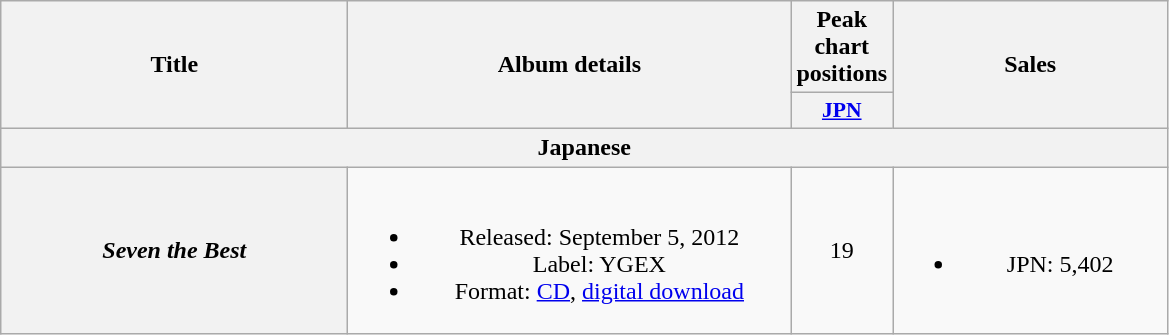<table class="wikitable plainrowheaders" style="text-align:center;" border="1">
<tr>
<th scope="col" rowspan="2" style="width:14em;">Title</th>
<th scope="col" rowspan="2" style="width:18em;">Album details</th>
<th scope="col">Peak chart positions</th>
<th scope="col" rowspan="2" style="width:11em;">Sales</th>
</tr>
<tr>
<th scope="col" style="width:3em;font-size:90%;"><a href='#'>JPN</a><br></th>
</tr>
<tr>
<th scope="col" colspan="4">Japanese</th>
</tr>
<tr>
<th scope="row"><em>Seven the Best</em></th>
<td><br><ul><li>Released: September 5, 2012</li><li>Label: YGEX</li><li>Format: <a href='#'>CD</a>, <a href='#'>digital download</a></li></ul></td>
<td>19</td>
<td><br><ul><li>JPN: 5,402</li></ul></td>
</tr>
</table>
